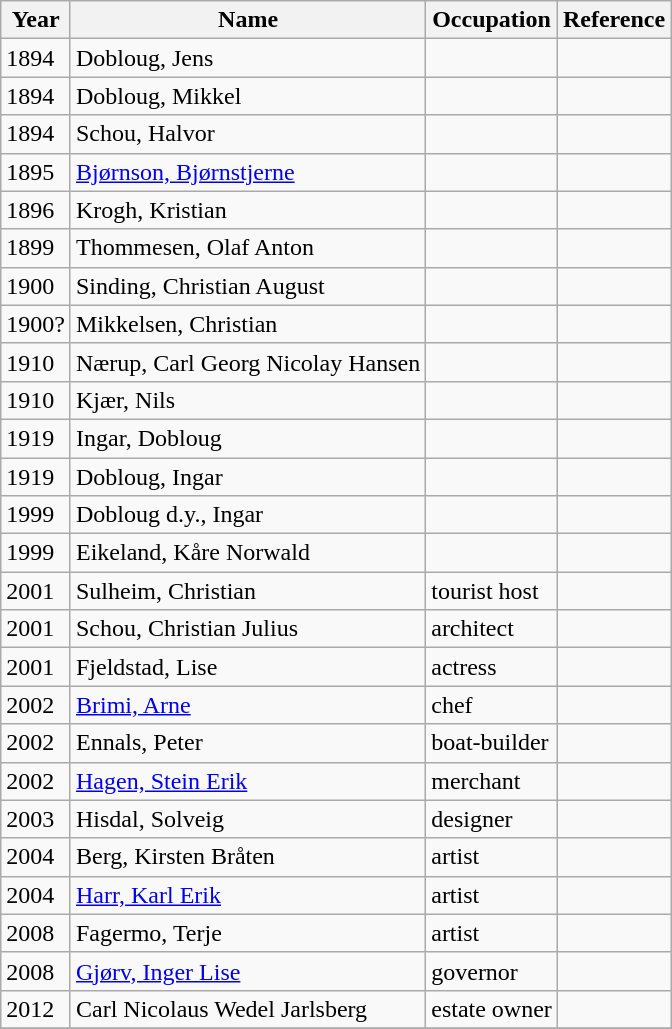<table class="wikitable sortable">
<tr>
<th>Year</th>
<th>Name</th>
<th>Occupation</th>
<th>Reference</th>
</tr>
<tr>
<td>1894</td>
<td>Dobloug, Jens</td>
<td></td>
<td></td>
</tr>
<tr>
<td>1894</td>
<td>Dobloug, Mikkel</td>
<td></td>
<td></td>
</tr>
<tr>
<td>1894</td>
<td>Schou, Halvor</td>
<td></td>
<td></td>
</tr>
<tr>
<td>1895</td>
<td><a href='#'>Bjørnson, Bjørnstjerne</a></td>
<td></td>
<td></td>
</tr>
<tr>
<td>1896</td>
<td>Krogh, Kristian</td>
<td></td>
<td></td>
</tr>
<tr>
<td>1899</td>
<td>Thommesen, Olaf Anton</td>
<td></td>
<td></td>
</tr>
<tr>
<td>1900</td>
<td>Sinding, Christian August</td>
<td></td>
<td></td>
</tr>
<tr>
<td>1900?</td>
<td>Mikkelsen, Christian</td>
<td></td>
<td></td>
</tr>
<tr>
<td>1910</td>
<td>Nærup, Carl Georg Nicolay Hansen</td>
<td></td>
<td></td>
</tr>
<tr>
<td>1910</td>
<td>Kjær, Nils</td>
<td></td>
<td></td>
</tr>
<tr>
<td>1919</td>
<td>Ingar, Dobloug</td>
<td></td>
<td></td>
</tr>
<tr>
<td>1919</td>
<td>Dobloug, Ingar</td>
<td></td>
<td></td>
</tr>
<tr>
<td>1999</td>
<td>Dobloug d.y., Ingar</td>
<td></td>
<td></td>
</tr>
<tr>
<td>1999</td>
<td>Eikeland, Kåre Norwald</td>
<td></td>
<td></td>
</tr>
<tr>
<td>2001</td>
<td>Sulheim, Christian</td>
<td>tourist host</td>
<td></td>
</tr>
<tr>
<td>2001</td>
<td>Schou, Christian Julius</td>
<td>architect</td>
<td></td>
</tr>
<tr>
<td>2001</td>
<td>Fjeldstad, Lise</td>
<td>actress</td>
<td></td>
</tr>
<tr>
<td>2002</td>
<td><a href='#'>Brimi, Arne</a></td>
<td>chef</td>
<td></td>
</tr>
<tr>
<td>2002</td>
<td>Ennals, Peter</td>
<td>boat-builder</td>
<td></td>
</tr>
<tr>
<td>2002</td>
<td><a href='#'>Hagen, Stein Erik</a></td>
<td>merchant</td>
<td></td>
</tr>
<tr>
<td>2003</td>
<td>Hisdal, Solveig</td>
<td>designer</td>
<td></td>
</tr>
<tr>
<td>2004</td>
<td>Berg, Kirsten Bråten</td>
<td>artist</td>
<td></td>
</tr>
<tr>
<td>2004</td>
<td><a href='#'>Harr, Karl Erik</a></td>
<td>artist</td>
<td></td>
</tr>
<tr>
<td>2008</td>
<td>Fagermo, Terje</td>
<td>artist</td>
<td></td>
</tr>
<tr>
<td>2008</td>
<td><a href='#'>Gjørv, Inger Lise</a></td>
<td>governor</td>
<td></td>
</tr>
<tr>
<td>2012</td>
<td>Carl Nicolaus Wedel Jarlsberg</td>
<td>estate owner</td>
<td></td>
</tr>
<tr>
</tr>
</table>
